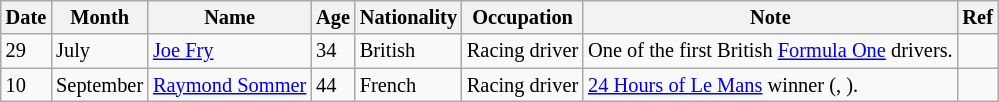<table class="wikitable" style="font-size:85%;">
<tr>
<th>Date</th>
<th>Month</th>
<th>Name</th>
<th>Age</th>
<th>Nationality</th>
<th>Occupation</th>
<th>Note</th>
<th>Ref</th>
</tr>
<tr>
<td>29</td>
<td>July</td>
<td><a href='#'>Joe Fry</a></td>
<td>34</td>
<td>British</td>
<td>Racing driver</td>
<td>One of the first British <a href='#'>Formula One</a> drivers.</td>
<td></td>
</tr>
<tr>
<td>10</td>
<td>September</td>
<td><a href='#'>Raymond Sommer</a></td>
<td>44</td>
<td>French</td>
<td>Racing driver</td>
<td><a href='#'>24 Hours of Le Mans</a> winner (, ).</td>
<td></td>
</tr>
</table>
